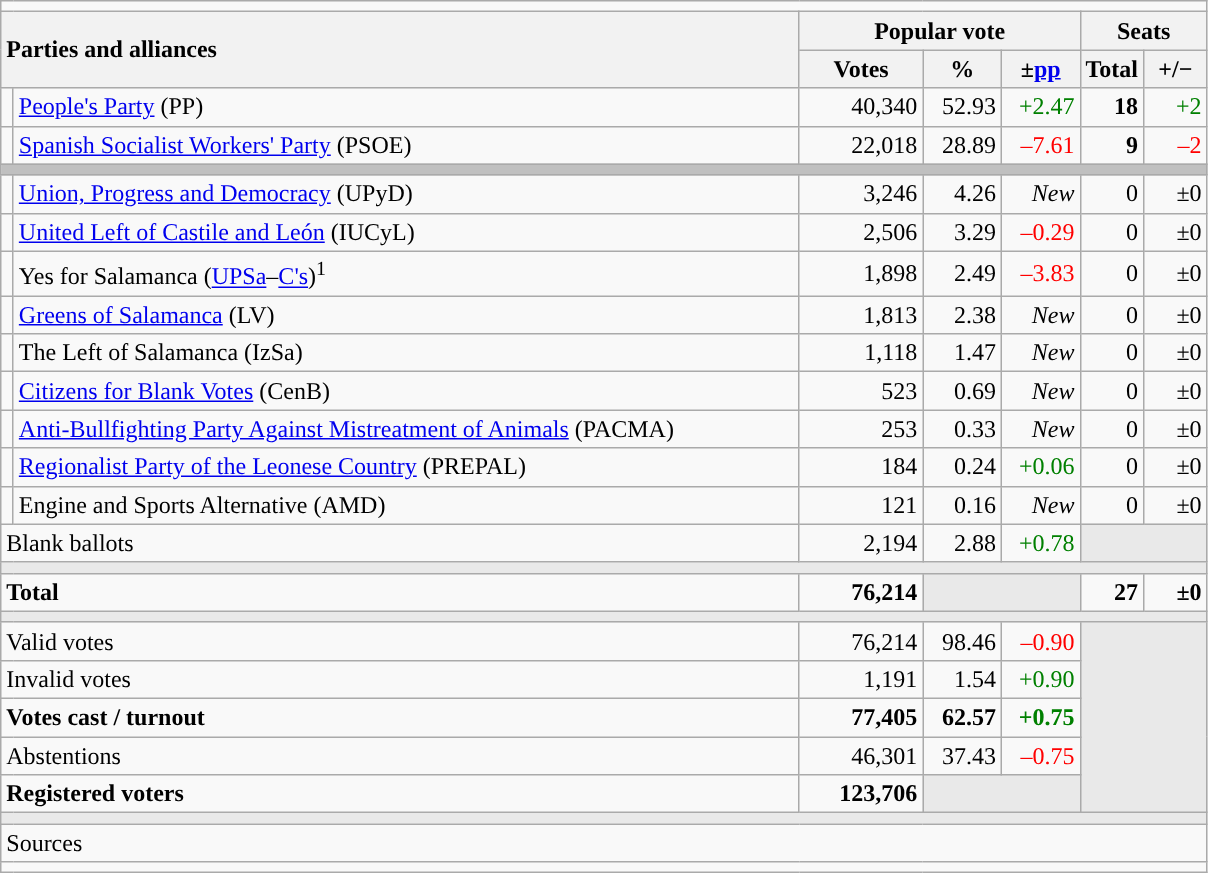<table class="wikitable" style="text-align:right;">
<tr>
<td colspan="7"></td>
</tr>
<tr>
<th style="text-align:left;" rowspan="2" colspan="2" width="525">Parties and alliances</th>
<th colspan="3">Popular vote</th>
<th colspan="2">Seats</th>
</tr>
<tr>
<th width="75">Votes</th>
<th width="45">%</th>
<th width="45">±<a href='#'>pp</a></th>
<th width="35">Total</th>
<th width="35">+/−</th>
</tr>
<tr>
<td width="1" style="color:inherit;background:"></td>
<td align="left"><a href='#'>People's Party</a> (PP)</td>
<td>40,340</td>
<td>52.93</td>
<td style="color:green;">+2.47</td>
<td><strong>18</strong></td>
<td style="color:green;">+2</td>
</tr>
<tr>
<td style="color:inherit;background:"></td>
<td align="left"><a href='#'>Spanish Socialist Workers' Party</a> (PSOE)</td>
<td>22,018</td>
<td>28.89</td>
<td style="color:red;">–7.61</td>
<td><strong>9</strong></td>
<td style="color:red;">–2</td>
</tr>
<tr>
<td colspan="7" bgcolor="#C0C0C0"></td>
</tr>
<tr>
<td style="color:inherit;background:"></td>
<td align="left"><a href='#'>Union, Progress and Democracy</a> (UPyD)</td>
<td>3,246</td>
<td>4.26</td>
<td><em>New</em></td>
<td>0</td>
<td>±0</td>
</tr>
<tr>
<td style="color:inherit;background:"></td>
<td align="left"><a href='#'>United Left of Castile and León</a> (IUCyL)</td>
<td>2,506</td>
<td>3.29</td>
<td style="color:red;">–0.29</td>
<td>0</td>
<td>±0</td>
</tr>
<tr>
<td style="color:inherit;background:"></td>
<td align="left">Yes for Salamanca (<a href='#'>UPSa</a>–<a href='#'>C's</a>)<sup>1</sup></td>
<td>1,898</td>
<td>2.49</td>
<td style="color:red;">–3.83</td>
<td>0</td>
<td>±0</td>
</tr>
<tr>
<td style="color:inherit;background:"></td>
<td align="left"><a href='#'>Greens of Salamanca</a> (LV)</td>
<td>1,813</td>
<td>2.38</td>
<td><em>New</em></td>
<td>0</td>
<td>±0</td>
</tr>
<tr>
<td style="color:inherit;background:"></td>
<td align="left">The Left of Salamanca (IzSa)</td>
<td>1,118</td>
<td>1.47</td>
<td><em>New</em></td>
<td>0</td>
<td>±0</td>
</tr>
<tr>
<td style="color:inherit;background:"></td>
<td align="left"><a href='#'>Citizens for Blank Votes</a> (CenB)</td>
<td>523</td>
<td>0.69</td>
<td><em>New</em></td>
<td>0</td>
<td>±0</td>
</tr>
<tr>
<td style="color:inherit;background:"></td>
<td align="left"><a href='#'>Anti-Bullfighting Party Against Mistreatment of Animals</a> (PACMA)</td>
<td>253</td>
<td>0.33</td>
<td><em>New</em></td>
<td>0</td>
<td>±0</td>
</tr>
<tr>
<td style="color:inherit;background:"></td>
<td align="left"><a href='#'>Regionalist Party of the Leonese Country</a> (PREPAL)</td>
<td>184</td>
<td>0.24</td>
<td style="color:green;">+0.06</td>
<td>0</td>
<td>±0</td>
</tr>
<tr>
<td style="color:inherit;background:"></td>
<td align="left">Engine and Sports Alternative (AMD)</td>
<td>121</td>
<td>0.16</td>
<td><em>New</em></td>
<td>0</td>
<td>±0</td>
</tr>
<tr>
<td align="left" colspan="2">Blank ballots</td>
<td>2,194</td>
<td>2.88</td>
<td style="color:green;">+0.78</td>
<td bgcolor="#E9E9E9" colspan="2"></td>
</tr>
<tr>
<td colspan="7" bgcolor="#E9E9E9"></td>
</tr>
<tr style="font-weight:bold;">
<td align="left" colspan="2">Total</td>
<td>76,214</td>
<td bgcolor="#E9E9E9" colspan="2"></td>
<td>27</td>
<td>±0</td>
</tr>
<tr>
<td colspan="7" bgcolor="#E9E9E9"></td>
</tr>
<tr>
<td align="left" colspan="2">Valid votes</td>
<td>76,214</td>
<td>98.46</td>
<td style="color:red;">–0.90</td>
<td bgcolor="#E9E9E9" colspan="2" rowspan="5"></td>
</tr>
<tr>
<td align="left" colspan="2">Invalid votes</td>
<td>1,191</td>
<td>1.54</td>
<td style="color:green;">+0.90</td>
</tr>
<tr style="font-weight:bold;">
<td align="left" colspan="2">Votes cast / turnout</td>
<td>77,405</td>
<td>62.57</td>
<td style="color:green;">+0.75</td>
</tr>
<tr>
<td align="left" colspan="2">Abstentions</td>
<td>46,301</td>
<td>37.43</td>
<td style="color:red;">–0.75</td>
</tr>
<tr style="font-weight:bold;">
<td align="left" colspan="2">Registered voters</td>
<td>123,706</td>
<td bgcolor="#E9E9E9" colspan="2"></td>
</tr>
<tr>
<td colspan="7" bgcolor="#E9E9E9"></td>
</tr>
<tr>
<td align="left" colspan="7">Sources</td>
</tr>
<tr>
<td colspan="7" style="text-align:left; max-width:790px;"></td>
</tr>
</table>
